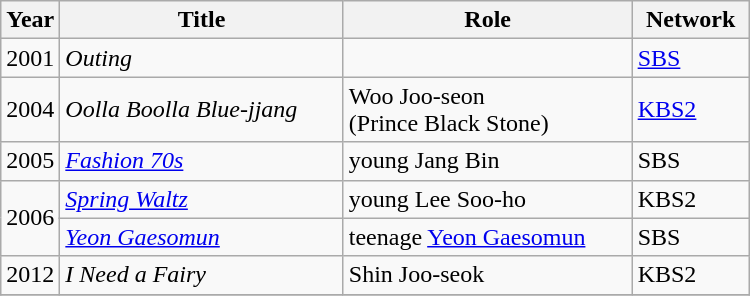<table class="wikitable" style="width:500px">
<tr>
<th width=10>Year</th>
<th>Title</th>
<th>Role</th>
<th>Network</th>
</tr>
<tr>
<td>2001</td>
<td><em>Outing</em></td>
<td></td>
<td><a href='#'>SBS</a></td>
</tr>
<tr>
<td>2004</td>
<td><em>Oolla Boolla Blue-jjang</em></td>
<td>Woo Joo-seon <br> (Prince Black Stone)</td>
<td><a href='#'>KBS2</a></td>
</tr>
<tr>
<td>2005</td>
<td><em><a href='#'>Fashion 70s</a></em></td>
<td>young Jang Bin</td>
<td>SBS</td>
</tr>
<tr>
<td rowspan=2>2006</td>
<td><em><a href='#'>Spring Waltz</a></em></td>
<td>young Lee Soo-ho</td>
<td>KBS2</td>
</tr>
<tr>
<td><em><a href='#'>Yeon Gaesomun</a></em></td>
<td>teenage <a href='#'>Yeon Gaesomun</a></td>
<td>SBS</td>
</tr>
<tr>
<td>2012</td>
<td><em>I Need a Fairy</em> </td>
<td>Shin Joo-seok</td>
<td>KBS2</td>
</tr>
<tr>
</tr>
</table>
